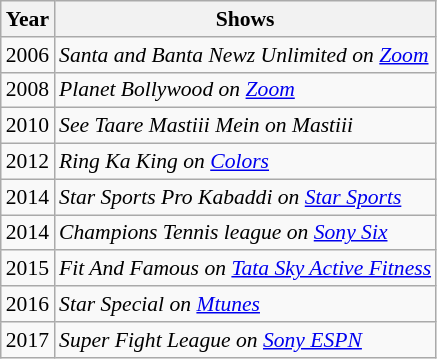<table class="wikitable" style="font-size: 90%;">
<tr>
<th>Year</th>
<th>Shows</th>
</tr>
<tr>
<td>2006</td>
<td><em>Santa and Banta Newz Unlimited on <a href='#'>Zoom</a></em></td>
</tr>
<tr>
<td>2008</td>
<td><em>Planet Bollywood on <a href='#'>Zoom</a></em></td>
</tr>
<tr>
<td>2010</td>
<td><em>See Taare Mastiii Mein on Mastiii</em></td>
</tr>
<tr>
<td>2012</td>
<td><em>Ring Ka King on <a href='#'>Colors</a></em></td>
</tr>
<tr>
<td>2014</td>
<td><em>Star Sports Pro Kabaddi on <a href='#'>Star Sports</a></em></td>
</tr>
<tr>
<td>2014</td>
<td><em>Champions Tennis league on <a href='#'>Sony Six</a></em></td>
</tr>
<tr>
<td>2015</td>
<td><em>Fit And Famous on <a href='#'>Tata Sky Active Fitness</a></em></td>
</tr>
<tr>
<td>2016</td>
<td><em>Star Special on <a href='#'>Mtunes</a></em></td>
</tr>
<tr>
<td>2017</td>
<td><em>Super Fight League on <a href='#'>Sony ESPN</a></em></td>
</tr>
</table>
